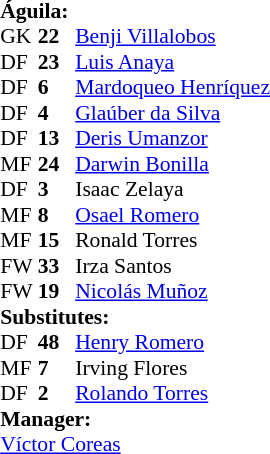<table style="font-size: 90%" cellspacing="0" cellpadding="0" align=right>
<tr>
<td colspan="4"><strong>Águila:</strong></td>
</tr>
<tr>
<th width="25"></th>
<th width="25"></th>
</tr>
<tr>
<td>GK</td>
<td><strong>22</strong></td>
<td> <a href='#'>Benji Villalobos</a></td>
<td></td>
<td></td>
</tr>
<tr>
<td>DF</td>
<td><strong>23</strong></td>
<td> <a href='#'>Luis Anaya</a></td>
</tr>
<tr>
<td>DF</td>
<td><strong>6</strong></td>
<td> <a href='#'>Mardoqueo Henríquez</a></td>
</tr>
<tr>
<td>DF</td>
<td><strong>4</strong></td>
<td> <a href='#'>Glaúber da Silva</a></td>
<td></td>
<td></td>
</tr>
<tr>
<td>DF</td>
<td><strong>13</strong></td>
<td> <a href='#'>Deris Umanzor</a></td>
</tr>
<tr>
<td>MF</td>
<td><strong>24</strong></td>
<td> <a href='#'>Darwin Bonilla</a></td>
<td></td>
<td></td>
</tr>
<tr>
<td>DF</td>
<td><strong>3</strong></td>
<td> Isaac Zelaya</td>
</tr>
<tr>
<td>MF</td>
<td><strong>8</strong></td>
<td> <a href='#'>Osael Romero</a></td>
</tr>
<tr>
<td>MF</td>
<td><strong>15</strong></td>
<td> Ronald Torres</td>
</tr>
<tr>
<td>FW</td>
<td><strong>33</strong></td>
<td> Irza Santos</td>
<td></td>
<td> </td>
</tr>
<tr>
<td>FW</td>
<td><strong>19</strong></td>
<td> <a href='#'>Nicolás Muñoz</a></td>
</tr>
<tr>
<td colspan=3><strong>Substitutes:</strong></td>
</tr>
<tr>
<td>DF</td>
<td><strong>48</strong></td>
<td> <a href='#'>Henry Romero</a></td>
<td></td>
<td> </td>
</tr>
<tr>
<td>MF</td>
<td><strong>7</strong></td>
<td> Irving Flores</td>
<td></td>
<td></td>
</tr>
<tr>
<td>DF</td>
<td><strong>2</strong></td>
<td> <a href='#'>Rolando Torres</a></td>
<td></td>
<td></td>
</tr>
<tr>
<td colspan=3><strong>Manager:</strong></td>
</tr>
<tr>
<td colspan=4> <a href='#'>Víctor Coreas</a></td>
</tr>
</table>
